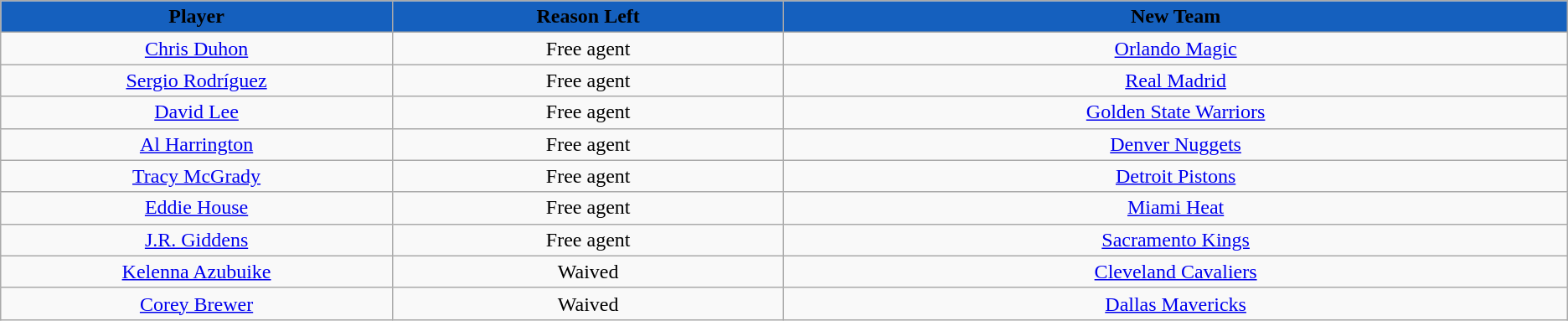<table class="wikitable sortable sortable">
<tr>
<th style="background:#1560BE; color:FF7518" width="10%">Player</th>
<th style="background:#1560BE; color:FF7518" width="10%">Reason Left</th>
<th style="background:#1560BE; color:FF7518" width="20%">New Team</th>
</tr>
<tr style="text-align: center">
<td><a href='#'>Chris Duhon</a></td>
<td>Free agent</td>
<td><a href='#'>Orlando Magic</a></td>
</tr>
<tr style="text-align: center">
<td><a href='#'>Sergio Rodríguez</a></td>
<td>Free agent</td>
<td> <a href='#'>Real Madrid</a></td>
</tr>
<tr style="text-align: center">
<td><a href='#'>David Lee</a></td>
<td>Free agent</td>
<td><a href='#'>Golden State Warriors</a></td>
</tr>
<tr style="text-align: center">
<td><a href='#'>Al Harrington</a></td>
<td>Free agent</td>
<td><a href='#'>Denver Nuggets</a></td>
</tr>
<tr style="text-align: center">
<td><a href='#'>Tracy McGrady</a></td>
<td>Free agent</td>
<td><a href='#'>Detroit Pistons</a></td>
</tr>
<tr style="text-align: center">
<td><a href='#'>Eddie House</a></td>
<td>Free agent</td>
<td><a href='#'>Miami Heat</a></td>
</tr>
<tr style="text-align: center">
<td><a href='#'>J.R. Giddens</a></td>
<td>Free agent</td>
<td><a href='#'>Sacramento Kings</a></td>
</tr>
<tr style="text-align: center">
<td><a href='#'>Kelenna Azubuike</a></td>
<td>Waived</td>
<td><a href='#'>Cleveland Cavaliers</a></td>
</tr>
<tr style="text-align: center">
<td><a href='#'>Corey Brewer</a></td>
<td>Waived</td>
<td><a href='#'>Dallas Mavericks</a></td>
</tr>
</table>
